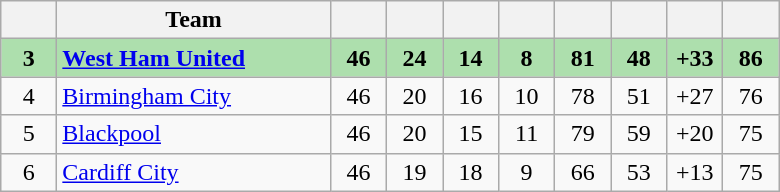<table class="wikitable" style="text-align:center">
<tr>
<th width="30"></th>
<th width="175">Team</th>
<th width="30"></th>
<th width="30"></th>
<th width="30"></th>
<th width="30"></th>
<th width="30"></th>
<th width="30"></th>
<th width="30"></th>
<th width="30"></th>
</tr>
<tr style="background:#addfad;">
<td><strong>3</strong></td>
<td align=left><strong><a href='#'>West Ham United</a></strong></td>
<td><strong>46</strong></td>
<td><strong>24</strong></td>
<td><strong>14</strong></td>
<td><strong>8</strong></td>
<td><strong>81</strong></td>
<td><strong>48</strong></td>
<td><strong>+33</strong></td>
<td><strong>86</strong></td>
</tr>
<tr>
<td>4</td>
<td align=left><a href='#'>Birmingham City</a></td>
<td>46</td>
<td>20</td>
<td>16</td>
<td>10</td>
<td>78</td>
<td>51</td>
<td>+27</td>
<td>76</td>
</tr>
<tr>
<td>5</td>
<td align=left><a href='#'>Blackpool</a></td>
<td>46</td>
<td>20</td>
<td>15</td>
<td>11</td>
<td>79</td>
<td>59</td>
<td>+20</td>
<td>75</td>
</tr>
<tr>
<td>6</td>
<td align=left><a href='#'>Cardiff City</a></td>
<td>46</td>
<td>19</td>
<td>18</td>
<td>9</td>
<td>66</td>
<td>53</td>
<td>+13</td>
<td>75</td>
</tr>
</table>
